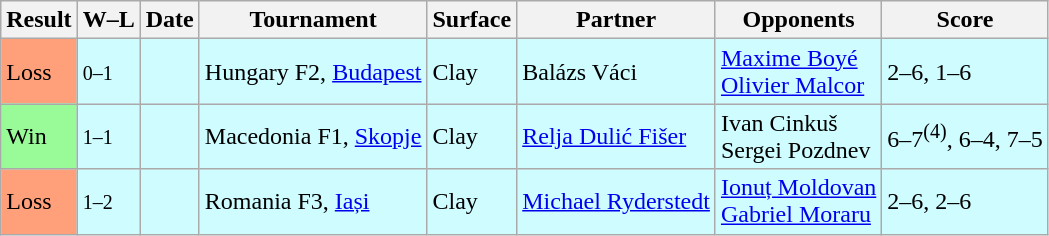<table class="sortable wikitable">
<tr>
<th>Result</th>
<th class="unsortable">W–L</th>
<th>Date</th>
<th>Tournament</th>
<th>Surface</th>
<th>Partner</th>
<th>Opponents</th>
<th class="unsortable">Score</th>
</tr>
<tr style="background:#cffcff;">
<td style="background:#ffa07a;">Loss</td>
<td><small>0–1</small></td>
<td></td>
<td>Hungary F2, <a href='#'>Budapest</a></td>
<td>Clay</td>
<td> Balázs Váci</td>
<td> <a href='#'>Maxime Boyé</a> <br>  <a href='#'>Olivier Malcor</a></td>
<td>2–6, 1–6</td>
</tr>
<tr style="background:#cffcff;">
<td style="background:#98fb98;">Win</td>
<td><small>1–1</small></td>
<td></td>
<td>Macedonia F1, <a href='#'>Skopje</a></td>
<td>Clay</td>
<td> <a href='#'>Relja Dulić Fišer</a></td>
<td> Ivan Cinkuš <br>  Sergei Pozdnev</td>
<td>6–7<sup>(4)</sup>, 6–4, 7–5</td>
</tr>
<tr style="background:#cffcff;">
<td style="background:#ffa07a;">Loss</td>
<td><small>1–2</small></td>
<td></td>
<td>Romania F3, <a href='#'>Iași</a></td>
<td>Clay</td>
<td> <a href='#'>Michael Ryderstedt</a></td>
<td> <a href='#'>Ionuț Moldovan</a> <br>  <a href='#'>Gabriel Moraru</a></td>
<td>2–6, 2–6</td>
</tr>
</table>
